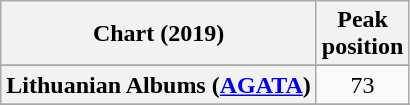<table class="wikitable sortable plainrowheaders" style="text-align:center">
<tr>
<th scope="col">Chart (2019)</th>
<th scope="col">Peak<br>position</th>
</tr>
<tr>
</tr>
<tr>
</tr>
<tr>
</tr>
<tr>
</tr>
<tr>
</tr>
<tr>
</tr>
<tr>
<th scope="row">Lithuanian Albums (<a href='#'>AGATA</a>)</th>
<td>73</td>
</tr>
<tr>
</tr>
<tr>
</tr>
<tr>
</tr>
<tr>
</tr>
<tr>
</tr>
</table>
